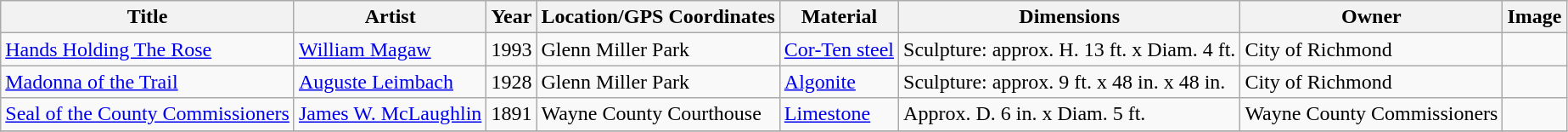<table class="wikitable sortable">
<tr>
<th>Title</th>
<th>Artist</th>
<th>Year</th>
<th>Location/GPS Coordinates</th>
<th>Material</th>
<th>Dimensions</th>
<th>Owner</th>
<th>Image</th>
</tr>
<tr>
<td><a href='#'>Hands Holding The Rose</a></td>
<td><a href='#'>William Magaw</a></td>
<td>1993</td>
<td>Glenn Miller Park</td>
<td><a href='#'>Cor-Ten steel</a></td>
<td>Sculpture: approx. H. 13 ft. x Diam. 4 ft.</td>
<td>City of Richmond</td>
<td></td>
</tr>
<tr>
<td><a href='#'>Madonna of the Trail</a></td>
<td><a href='#'>Auguste Leimbach</a></td>
<td>1928</td>
<td>Glenn Miller Park</td>
<td><a href='#'>Algonite</a></td>
<td>Sculpture: approx. 9 ft. x 48 in. x 48 in.</td>
<td>City of Richmond</td>
<td></td>
</tr>
<tr>
<td><a href='#'>Seal of the County Commissioners</a></td>
<td><a href='#'>James W. McLaughlin</a></td>
<td>1891</td>
<td>Wayne County Courthouse </td>
<td><a href='#'>Limestone</a></td>
<td>Approx. D. 6 in. x Diam. 5 ft.</td>
<td>Wayne County Commissioners</td>
<td></td>
</tr>
<tr>
</tr>
</table>
